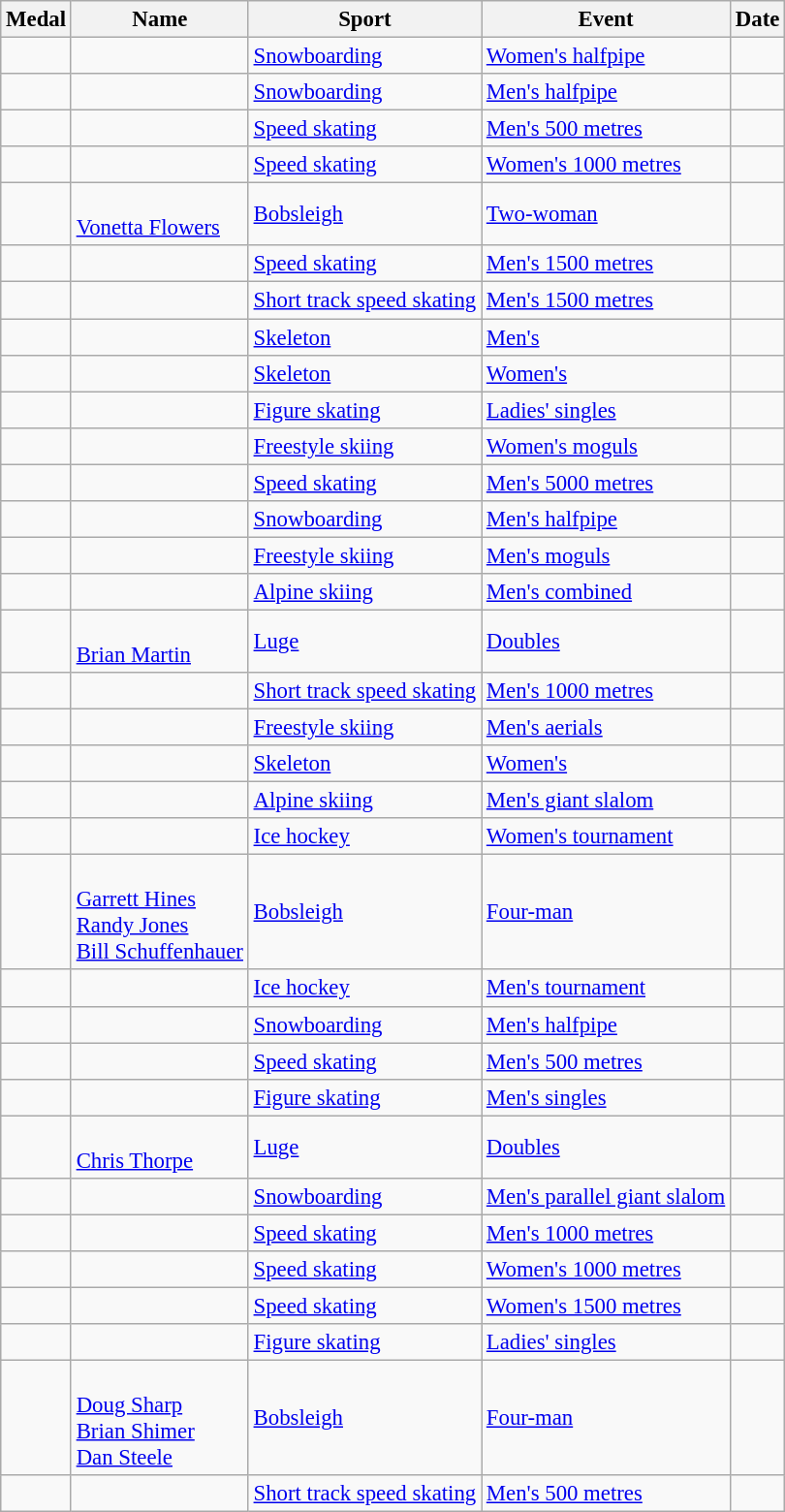<table class="wikitable sortable"  style="font-size:95%">
<tr>
<th>Medal</th>
<th>Name</th>
<th>Sport</th>
<th>Event</th>
<th>Date</th>
</tr>
<tr>
<td></td>
<td></td>
<td><a href='#'>Snowboarding</a></td>
<td><a href='#'>Women's halfpipe</a></td>
<td></td>
</tr>
<tr>
<td></td>
<td></td>
<td><a href='#'>Snowboarding</a></td>
<td><a href='#'>Men's halfpipe</a></td>
<td></td>
</tr>
<tr>
<td></td>
<td></td>
<td><a href='#'>Speed skating</a></td>
<td><a href='#'>Men's 500 metres</a></td>
<td></td>
</tr>
<tr>
<td></td>
<td></td>
<td><a href='#'>Speed skating</a></td>
<td><a href='#'>Women's 1000 metres</a></td>
<td></td>
</tr>
<tr>
<td></td>
<td><br><a href='#'>Vonetta Flowers</a></td>
<td><a href='#'>Bobsleigh</a></td>
<td><a href='#'>Two-woman</a></td>
<td></td>
</tr>
<tr>
<td></td>
<td></td>
<td><a href='#'>Speed skating</a></td>
<td><a href='#'>Men's 1500 metres</a></td>
<td></td>
</tr>
<tr>
<td></td>
<td></td>
<td><a href='#'>Short track speed skating</a></td>
<td><a href='#'>Men's 1500 metres</a></td>
<td></td>
</tr>
<tr>
<td></td>
<td></td>
<td><a href='#'>Skeleton</a></td>
<td><a href='#'>Men's</a></td>
<td></td>
</tr>
<tr>
<td></td>
<td></td>
<td><a href='#'>Skeleton</a></td>
<td><a href='#'>Women's</a></td>
<td></td>
</tr>
<tr>
<td></td>
<td></td>
<td><a href='#'>Figure skating</a></td>
<td><a href='#'>Ladies' singles</a></td>
<td></td>
</tr>
<tr>
<td></td>
<td></td>
<td><a href='#'>Freestyle skiing</a></td>
<td><a href='#'>Women's moguls</a></td>
<td></td>
</tr>
<tr>
<td></td>
<td></td>
<td><a href='#'>Speed skating</a></td>
<td><a href='#'>Men's 5000 metres</a></td>
<td></td>
</tr>
<tr>
<td></td>
<td></td>
<td><a href='#'>Snowboarding</a></td>
<td><a href='#'>Men's halfpipe</a></td>
<td></td>
</tr>
<tr>
<td></td>
<td></td>
<td><a href='#'>Freestyle skiing</a></td>
<td><a href='#'>Men's moguls</a></td>
<td></td>
</tr>
<tr>
<td></td>
<td></td>
<td><a href='#'>Alpine skiing</a></td>
<td><a href='#'>Men's combined</a></td>
<td></td>
</tr>
<tr>
<td></td>
<td><br><a href='#'>Brian Martin</a></td>
<td><a href='#'>Luge</a></td>
<td><a href='#'>Doubles</a></td>
<td></td>
</tr>
<tr>
<td></td>
<td></td>
<td><a href='#'>Short track speed skating</a></td>
<td><a href='#'>Men's 1000 metres</a></td>
<td></td>
</tr>
<tr>
<td></td>
<td></td>
<td><a href='#'>Freestyle skiing</a></td>
<td><a href='#'>Men's aerials</a></td>
<td></td>
</tr>
<tr>
<td></td>
<td></td>
<td><a href='#'>Skeleton</a></td>
<td><a href='#'>Women's</a></td>
<td></td>
</tr>
<tr>
<td></td>
<td></td>
<td><a href='#'>Alpine skiing</a></td>
<td><a href='#'>Men's giant slalom</a></td>
<td></td>
</tr>
<tr>
<td></td>
<td><br></td>
<td><a href='#'>Ice hockey</a></td>
<td><a href='#'>Women's tournament</a></td>
<td></td>
</tr>
<tr>
<td></td>
<td><br><a href='#'>Garrett Hines</a><br><a href='#'>Randy Jones</a><br><a href='#'>Bill Schuffenhauer</a></td>
<td><a href='#'>Bobsleigh</a></td>
<td><a href='#'>Four-man</a></td>
<td></td>
</tr>
<tr>
<td></td>
<td><br></td>
<td><a href='#'>Ice hockey</a></td>
<td><a href='#'>Men's tournament</a></td>
<td></td>
</tr>
<tr>
<td></td>
<td></td>
<td><a href='#'>Snowboarding</a></td>
<td><a href='#'>Men's halfpipe</a></td>
<td></td>
</tr>
<tr>
<td></td>
<td></td>
<td><a href='#'>Speed skating</a></td>
<td><a href='#'>Men's 500 metres</a></td>
<td></td>
</tr>
<tr>
<td></td>
<td></td>
<td><a href='#'>Figure skating</a></td>
<td><a href='#'>Men's singles</a></td>
<td></td>
</tr>
<tr>
<td></td>
<td><br><a href='#'>Chris Thorpe</a></td>
<td><a href='#'>Luge</a></td>
<td><a href='#'>Doubles</a></td>
<td></td>
</tr>
<tr>
<td></td>
<td></td>
<td><a href='#'>Snowboarding</a></td>
<td><a href='#'>Men's parallel giant slalom</a></td>
<td></td>
</tr>
<tr>
<td></td>
<td></td>
<td><a href='#'>Speed skating</a></td>
<td><a href='#'>Men's 1000 metres</a></td>
<td></td>
</tr>
<tr>
<td></td>
<td></td>
<td><a href='#'>Speed skating</a></td>
<td><a href='#'>Women's 1000 metres</a></td>
<td></td>
</tr>
<tr>
<td></td>
<td></td>
<td><a href='#'>Speed skating</a></td>
<td><a href='#'>Women's 1500 metres</a></td>
<td></td>
</tr>
<tr>
<td></td>
<td></td>
<td><a href='#'>Figure skating</a></td>
<td><a href='#'>Ladies' singles</a></td>
<td></td>
</tr>
<tr>
<td></td>
<td><br><a href='#'>Doug Sharp</a><br><a href='#'>Brian Shimer</a><br><a href='#'>Dan Steele</a></td>
<td><a href='#'>Bobsleigh</a></td>
<td><a href='#'>Four-man</a></td>
<td></td>
</tr>
<tr>
<td></td>
<td></td>
<td><a href='#'>Short track speed skating</a></td>
<td><a href='#'>Men's 500 metres</a></td>
<td></td>
</tr>
</table>
